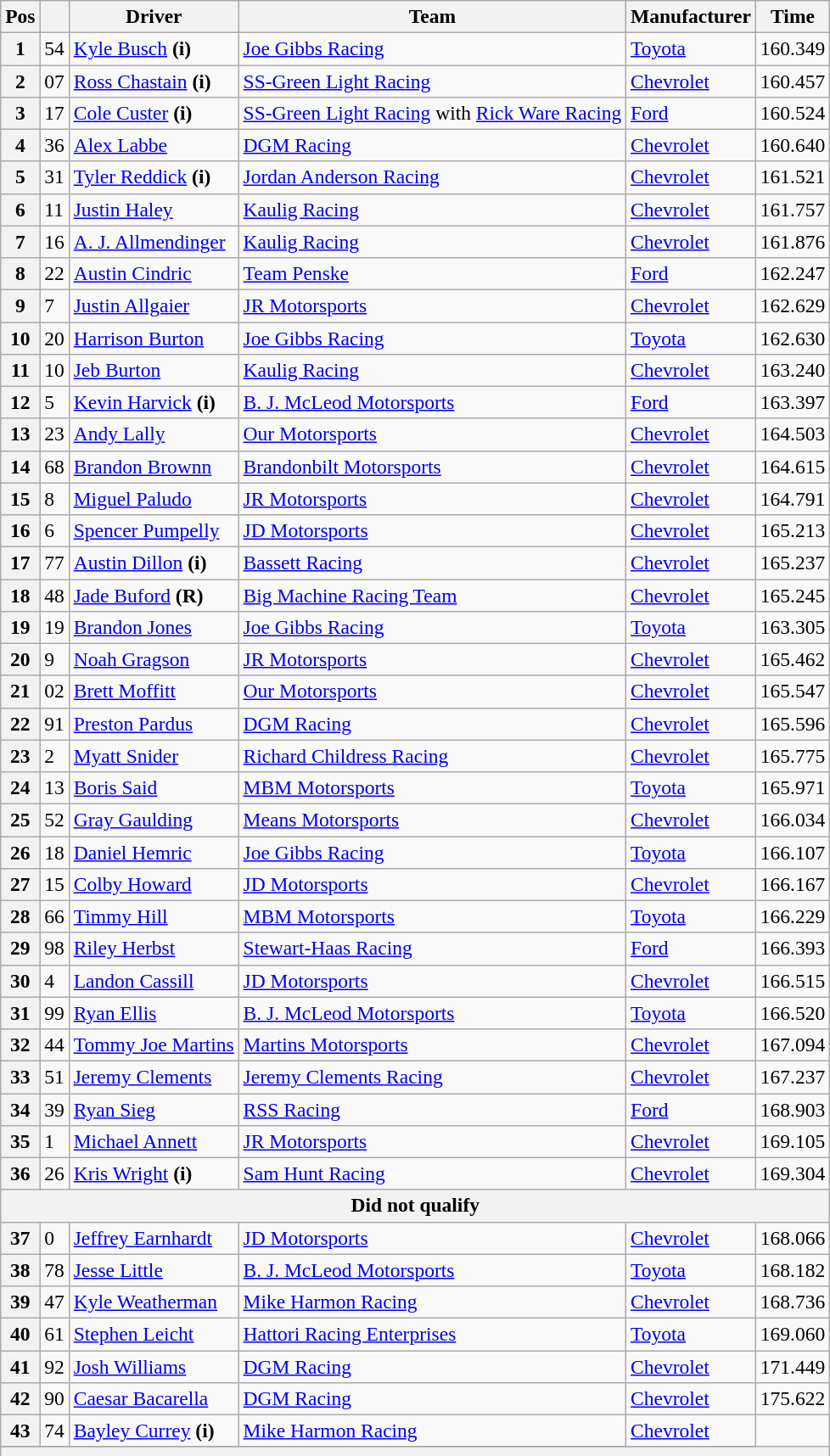<table class="wikitable" style="font-size:98%">
<tr>
<th>Pos</th>
<th></th>
<th>Driver</th>
<th>Team</th>
<th>Manufacturer</th>
<th>Time</th>
</tr>
<tr>
<th>1</th>
<td>54</td>
<td><a href='#'>Kyle Busch</a> <strong>(i)</strong></td>
<td><a href='#'>Joe Gibbs Racing</a></td>
<td><a href='#'>Toyota</a></td>
<td>160.349</td>
</tr>
<tr>
<th>2</th>
<td>07</td>
<td><a href='#'>Ross Chastain</a> <strong>(i)</strong></td>
<td><a href='#'>SS-Green Light Racing</a></td>
<td><a href='#'>Chevrolet</a></td>
<td>160.457</td>
</tr>
<tr>
<th>3</th>
<td>17</td>
<td><a href='#'>Cole Custer</a> <strong>(i)</strong></td>
<td><a href='#'>SS-Green Light Racing</a> with <a href='#'>Rick Ware Racing</a></td>
<td><a href='#'>Ford</a></td>
<td>160.524</td>
</tr>
<tr>
<th>4</th>
<td>36</td>
<td><a href='#'>Alex Labbe</a></td>
<td><a href='#'>DGM Racing</a></td>
<td><a href='#'>Chevrolet</a></td>
<td>160.640</td>
</tr>
<tr>
<th>5</th>
<td>31</td>
<td><a href='#'>Tyler Reddick</a> <strong>(i)</strong></td>
<td><a href='#'>Jordan Anderson Racing</a></td>
<td><a href='#'>Chevrolet</a></td>
<td>161.521</td>
</tr>
<tr>
<th>6</th>
<td>11</td>
<td><a href='#'>Justin Haley</a></td>
<td><a href='#'>Kaulig Racing</a></td>
<td><a href='#'>Chevrolet</a></td>
<td>161.757</td>
</tr>
<tr>
<th>7</th>
<td>16</td>
<td><a href='#'>A. J. Allmendinger</a></td>
<td><a href='#'>Kaulig Racing</a></td>
<td><a href='#'>Chevrolet</a></td>
<td>161.876</td>
</tr>
<tr>
<th>8</th>
<td>22</td>
<td><a href='#'>Austin Cindric</a></td>
<td><a href='#'>Team Penske</a></td>
<td><a href='#'>Ford</a></td>
<td>162.247</td>
</tr>
<tr>
<th>9</th>
<td>7</td>
<td><a href='#'>Justin Allgaier</a></td>
<td><a href='#'>JR Motorsports</a></td>
<td><a href='#'>Chevrolet</a></td>
<td>162.629</td>
</tr>
<tr>
<th>10</th>
<td>20</td>
<td><a href='#'>Harrison Burton</a></td>
<td><a href='#'>Joe Gibbs Racing</a></td>
<td><a href='#'>Toyota</a></td>
<td>162.630</td>
</tr>
<tr>
<th>11</th>
<td>10</td>
<td><a href='#'>Jeb Burton</a></td>
<td><a href='#'>Kaulig Racing</a></td>
<td><a href='#'>Chevrolet</a></td>
<td>163.240</td>
</tr>
<tr>
<th>12</th>
<td>5</td>
<td><a href='#'>Kevin Harvick</a> <strong>(i)</strong></td>
<td><a href='#'>B. J. McLeod Motorsports</a></td>
<td><a href='#'>Ford</a></td>
<td>163.397</td>
</tr>
<tr>
<th>13</th>
<td>23</td>
<td><a href='#'>Andy Lally</a></td>
<td><a href='#'>Our Motorsports</a></td>
<td><a href='#'>Chevrolet</a></td>
<td>164.503</td>
</tr>
<tr>
<th>14</th>
<td>68</td>
<td><a href='#'>Brandon Brownn</a></td>
<td><a href='#'>Brandonbilt Motorsports</a></td>
<td><a href='#'>Chevrolet</a></td>
<td>164.615</td>
</tr>
<tr>
<th>15</th>
<td>8</td>
<td><a href='#'>Miguel Paludo</a></td>
<td><a href='#'>JR Motorsports</a></td>
<td><a href='#'>Chevrolet</a></td>
<td>164.791</td>
</tr>
<tr>
<th>16</th>
<td>6</td>
<td><a href='#'>Spencer Pumpelly</a></td>
<td><a href='#'>JD Motorsports</a></td>
<td><a href='#'>Chevrolet</a></td>
<td>165.213</td>
</tr>
<tr>
<th>17</th>
<td>77</td>
<td><a href='#'>Austin Dillon</a> <strong>(i)</strong></td>
<td><a href='#'>Bassett Racing</a></td>
<td><a href='#'>Chevrolet</a></td>
<td>165.237</td>
</tr>
<tr>
<th>18</th>
<td>48</td>
<td><a href='#'>Jade Buford</a> <strong>(R)</strong></td>
<td><a href='#'>Big Machine Racing Team</a></td>
<td><a href='#'>Chevrolet</a></td>
<td>165.245</td>
</tr>
<tr>
<th>19</th>
<td>19</td>
<td><a href='#'>Brandon Jones</a></td>
<td><a href='#'>Joe Gibbs Racing</a></td>
<td><a href='#'>Toyota</a></td>
<td>163.305</td>
</tr>
<tr>
<th>20</th>
<td>9</td>
<td><a href='#'>Noah Gragson</a></td>
<td><a href='#'>JR Motorsports</a></td>
<td><a href='#'>Chevrolet</a></td>
<td>165.462</td>
</tr>
<tr>
<th>21</th>
<td>02</td>
<td><a href='#'>Brett Moffitt</a></td>
<td><a href='#'>Our Motorsports</a></td>
<td><a href='#'>Chevrolet</a></td>
<td>165.547</td>
</tr>
<tr>
<th>22</th>
<td>91</td>
<td><a href='#'>Preston Pardus</a></td>
<td><a href='#'>DGM Racing</a></td>
<td><a href='#'>Chevrolet</a></td>
<td>165.596</td>
</tr>
<tr>
<th>23</th>
<td>2</td>
<td><a href='#'>Myatt Snider</a></td>
<td><a href='#'>Richard Childress Racing</a></td>
<td><a href='#'>Chevrolet</a></td>
<td>165.775</td>
</tr>
<tr>
<th>24</th>
<td>13</td>
<td><a href='#'>Boris Said</a></td>
<td><a href='#'>MBM Motorsports</a></td>
<td><a href='#'>Toyota</a></td>
<td>165.971</td>
</tr>
<tr>
<th>25</th>
<td>52</td>
<td><a href='#'>Gray Gaulding</a></td>
<td><a href='#'>Means Motorsports</a></td>
<td><a href='#'>Chevrolet</a></td>
<td>166.034</td>
</tr>
<tr>
<th>26</th>
<td>18</td>
<td><a href='#'>Daniel Hemric</a></td>
<td><a href='#'>Joe Gibbs Racing</a></td>
<td><a href='#'>Toyota</a></td>
<td>166.107</td>
</tr>
<tr>
<th>27</th>
<td>15</td>
<td><a href='#'>Colby Howard</a></td>
<td><a href='#'>JD Motorsports</a></td>
<td><a href='#'>Chevrolet</a></td>
<td>166.167</td>
</tr>
<tr>
<th>28</th>
<td>66</td>
<td><a href='#'>Timmy Hill</a></td>
<td><a href='#'>MBM Motorsports</a></td>
<td><a href='#'>Toyota</a></td>
<td>166.229</td>
</tr>
<tr>
<th>29</th>
<td>98</td>
<td><a href='#'>Riley Herbst</a></td>
<td><a href='#'>Stewart-Haas Racing</a></td>
<td><a href='#'>Ford</a></td>
<td>166.393</td>
</tr>
<tr>
<th>30</th>
<td>4</td>
<td><a href='#'>Landon Cassill</a></td>
<td><a href='#'>JD Motorsports</a></td>
<td><a href='#'>Chevrolet</a></td>
<td>166.515</td>
</tr>
<tr>
<th>31</th>
<td>99</td>
<td><a href='#'>Ryan Ellis</a></td>
<td><a href='#'>B. J. McLeod Motorsports</a></td>
<td><a href='#'>Toyota</a></td>
<td>166.520</td>
</tr>
<tr>
<th>32</th>
<td>44</td>
<td><a href='#'>Tommy Joe Martins</a></td>
<td><a href='#'>Martins Motorsports</a></td>
<td><a href='#'>Chevrolet</a></td>
<td>167.094</td>
</tr>
<tr>
<th>33</th>
<td>51</td>
<td><a href='#'>Jeremy Clements</a></td>
<td><a href='#'>Jeremy Clements Racing</a></td>
<td><a href='#'>Chevrolet</a></td>
<td>167.237</td>
</tr>
<tr>
<th>34</th>
<td>39</td>
<td><a href='#'>Ryan Sieg</a></td>
<td><a href='#'>RSS Racing</a></td>
<td><a href='#'>Ford</a></td>
<td>168.903</td>
</tr>
<tr>
<th>35</th>
<td>1</td>
<td><a href='#'>Michael Annett</a></td>
<td><a href='#'>JR Motorsports</a></td>
<td><a href='#'>Chevrolet</a></td>
<td>169.105</td>
</tr>
<tr>
<th>36</th>
<td>26</td>
<td><a href='#'>Kris Wright</a> <strong>(i)</strong></td>
<td><a href='#'>Sam Hunt Racing</a></td>
<td><a href='#'>Chevrolet</a></td>
<td>169.304</td>
</tr>
<tr>
<th colspan="6">Did not qualify</th>
</tr>
<tr>
<th>37</th>
<td>0</td>
<td><a href='#'>Jeffrey Earnhardt</a></td>
<td><a href='#'>JD Motorsports</a></td>
<td><a href='#'>Chevrolet</a></td>
<td>168.066</td>
</tr>
<tr>
<th>38</th>
<td>78</td>
<td><a href='#'>Jesse Little</a></td>
<td><a href='#'>B. J. McLeod Motorsports</a></td>
<td><a href='#'>Toyota</a></td>
<td>168.182</td>
</tr>
<tr>
<th>39</th>
<td>47</td>
<td><a href='#'>Kyle Weatherman</a></td>
<td><a href='#'>Mike Harmon Racing</a></td>
<td><a href='#'>Chevrolet</a></td>
<td>168.736</td>
</tr>
<tr>
<th>40</th>
<td>61</td>
<td><a href='#'>Stephen Leicht</a></td>
<td><a href='#'>Hattori Racing Enterprises</a></td>
<td><a href='#'>Toyota</a></td>
<td>169.060</td>
</tr>
<tr>
<th>41</th>
<td>92</td>
<td><a href='#'>Josh Williams</a></td>
<td><a href='#'>DGM Racing</a></td>
<td><a href='#'>Chevrolet</a></td>
<td>171.449</td>
</tr>
<tr>
<th>42</th>
<td>90</td>
<td><a href='#'>Caesar Bacarella</a></td>
<td><a href='#'>DGM Racing</a></td>
<td><a href='#'>Chevrolet</a></td>
<td>175.622</td>
</tr>
<tr>
<th>43</th>
<td>74</td>
<td><a href='#'>Bayley Currey</a> <strong>(i)</strong></td>
<td><a href='#'>Mike Harmon Racing</a></td>
<td><a href='#'>Chevrolet</a></td>
</tr>
<tr ->
</tr>
<tr>
<th colspan="6"></th>
</tr>
<tr>
</tr>
</table>
